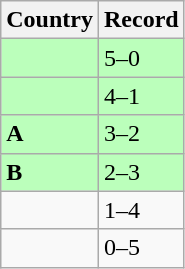<table class="wikitable">
<tr>
<th>Country</th>
<th>Record</th>
</tr>
<tr bgcolor="#bbffbb">
<td><strong></strong></td>
<td>5–0</td>
</tr>
<tr bgcolor="#bbffbb">
<td><strong></strong></td>
<td>4–1</td>
</tr>
<tr bgcolor="#bbffbb">
<td><strong> A</strong></td>
<td>3–2</td>
</tr>
<tr bgcolor="#bbffbb">
<td><strong> B</strong></td>
<td>2–3</td>
</tr>
<tr>
<td><strong></strong></td>
<td>1–4</td>
</tr>
<tr>
<td><strong></strong></td>
<td>0–5</td>
</tr>
</table>
